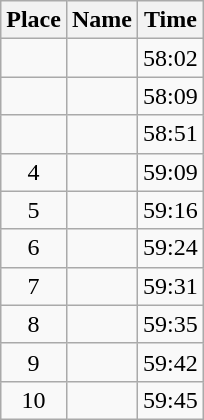<table class="wikitable">
<tr>
<th>Place</th>
<th>Name</th>
<th>Time</th>
</tr>
<tr>
<td align="center"></td>
<td></td>
<td>58:02</td>
</tr>
<tr>
<td align="center"></td>
<td></td>
<td>58:09</td>
</tr>
<tr>
<td align="center"></td>
<td></td>
<td>58:51</td>
</tr>
<tr>
<td align="center">4</td>
<td></td>
<td>59:09</td>
</tr>
<tr>
<td align="center">5</td>
<td></td>
<td>59:16</td>
</tr>
<tr>
<td align="center">6</td>
<td></td>
<td>59:24</td>
</tr>
<tr>
<td align="center">7</td>
<td></td>
<td>59:31</td>
</tr>
<tr>
<td align="center">8</td>
<td></td>
<td>59:35</td>
</tr>
<tr>
<td align="center">9</td>
<td></td>
<td>59:42</td>
</tr>
<tr>
<td align="center">10</td>
<td></td>
<td>59:45</td>
</tr>
</table>
